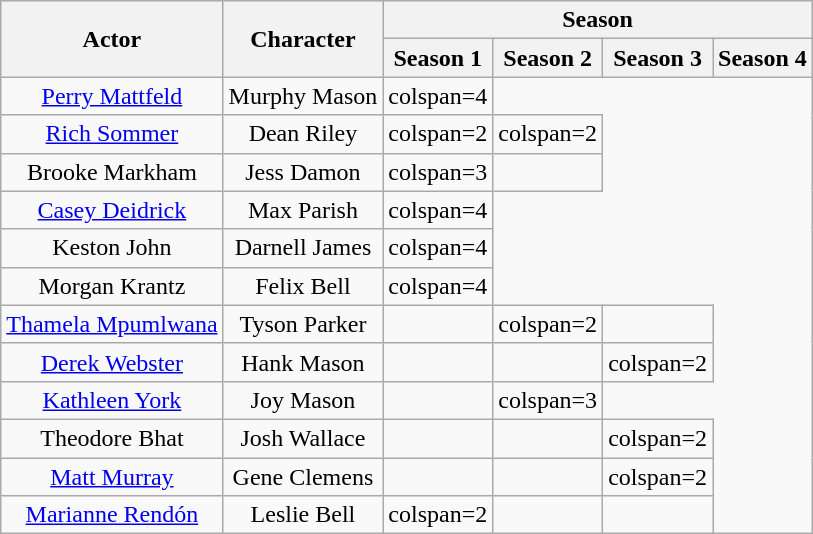<table class="wikitable plainrowheaders" style="text-align:center">
<tr>
<th rowspan="2" scope="col">Actor</th>
<th rowspan="2" scope="col">Character</th>
<th colspan="4">Season</th>
</tr>
<tr>
<th scope="col">Season 1</th>
<th scope="col">Season 2</th>
<th scope="col">Season 3</th>
<th scope="col">Season 4</th>
</tr>
<tr>
<td><a href='#'>Perry Mattfeld</a></td>
<td>Murphy Mason</td>
<td>colspan=4 </td>
</tr>
<tr>
<td><a href='#'>Rich Sommer</a></td>
<td>Dean Riley</td>
<td>colspan=2 </td>
<td>colspan=2 </td>
</tr>
<tr>
<td>Brooke Markham</td>
<td>Jess Damon</td>
<td>colspan=3 </td>
<td></td>
</tr>
<tr>
<td><a href='#'>Casey Deidrick</a></td>
<td>Max Parish</td>
<td>colspan=4 </td>
</tr>
<tr>
<td>Keston John</td>
<td>Darnell James</td>
<td>colspan=4 </td>
</tr>
<tr>
<td>Morgan Krantz</td>
<td>Felix Bell</td>
<td>colspan=4 </td>
</tr>
<tr>
<td><a href='#'>Thamela Mpumlwana</a></td>
<td>Tyson Parker</td>
<td></td>
<td>colspan=2 </td>
<td></td>
</tr>
<tr>
<td><a href='#'>Derek Webster</a></td>
<td>Hank Mason</td>
<td></td>
<td></td>
<td>colspan=2 </td>
</tr>
<tr>
<td><a href='#'>Kathleen York</a></td>
<td>Joy Mason</td>
<td></td>
<td>colspan=3 </td>
</tr>
<tr>
<td>Theodore Bhat</td>
<td>Josh Wallace</td>
<td></td>
<td></td>
<td>colspan=2 </td>
</tr>
<tr>
<td><a href='#'>Matt Murray</a></td>
<td>Gene Clemens</td>
<td></td>
<td></td>
<td>colspan=2 </td>
</tr>
<tr>
<td><a href='#'>Marianne Rendón</a></td>
<td>Leslie Bell</td>
<td>colspan=2 </td>
<td></td>
<td></td>
</tr>
</table>
